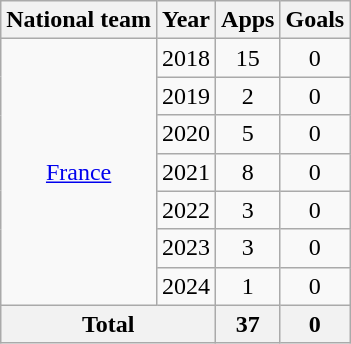<table class="wikitable" style="text-align: center">
<tr>
<th>National team</th>
<th>Year</th>
<th>Apps</th>
<th>Goals</th>
</tr>
<tr>
<td rowspan="7"><a href='#'>France</a></td>
<td>2018</td>
<td>15</td>
<td>0</td>
</tr>
<tr>
<td>2019</td>
<td>2</td>
<td>0</td>
</tr>
<tr>
<td>2020</td>
<td>5</td>
<td>0</td>
</tr>
<tr>
<td>2021</td>
<td>8</td>
<td>0</td>
</tr>
<tr>
<td>2022</td>
<td>3</td>
<td>0</td>
</tr>
<tr>
<td>2023</td>
<td>3</td>
<td>0</td>
</tr>
<tr>
<td>2024</td>
<td>1</td>
<td>0</td>
</tr>
<tr>
<th colspan="2">Total</th>
<th>37</th>
<th>0</th>
</tr>
</table>
